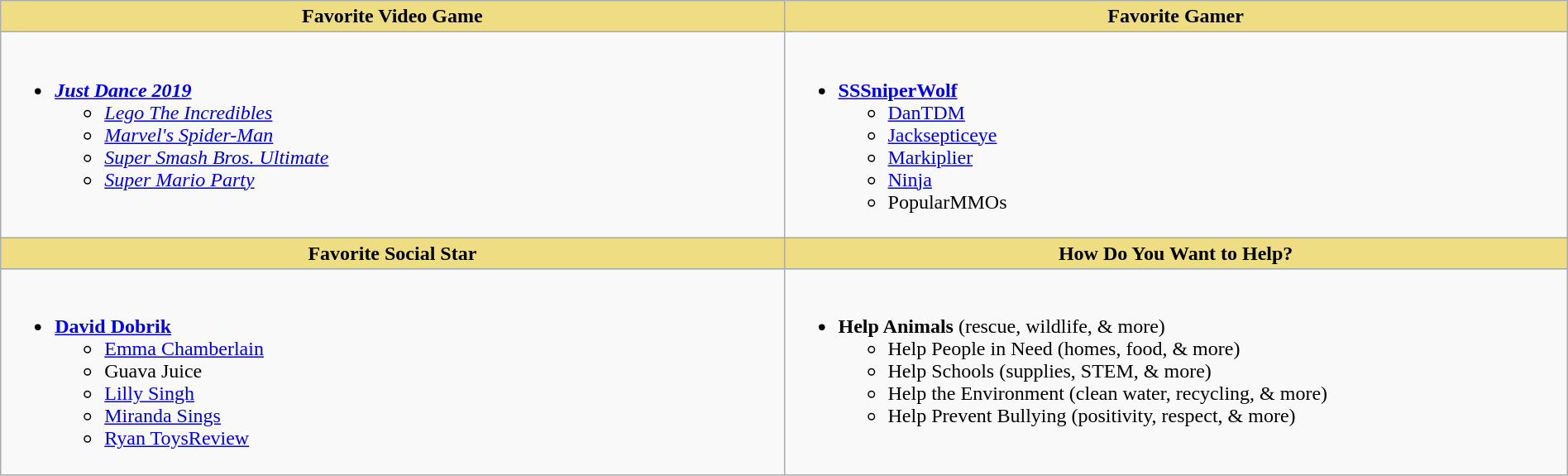<table class="wikitable" style="width:100%;">
<tr>
<th style="background:#EEDD82; width:50%">Favorite Video Game</th>
<th style="background:#EEDD82; width:50%">Favorite Gamer</th>
</tr>
<tr>
<td valign="top"><br><ul><li><strong><em><a href='#'>Just Dance 2019</a></em></strong><ul><li><em><a href='#'>Lego The Incredibles</a></em></li><li><em><a href='#'>Marvel's Spider-Man</a></em></li><li><em><a href='#'>Super Smash Bros. Ultimate</a></em></li><li><em><a href='#'>Super Mario Party</a></em></li></ul></li></ul></td>
<td valign="top"><br><ul><li><strong><a href='#'>SSSniperWolf</a></strong><ul><li><a href='#'>DanTDM</a></li><li><a href='#'>Jacksepticeye</a></li><li><a href='#'>Markiplier</a></li><li><a href='#'>Ninja</a></li><li>PopularMMOs</li></ul></li></ul></td>
</tr>
<tr>
<th style="background:#EEDD82; width:50%">Favorite Social Star</th>
<th style="background:#EEDD82; width:50%">How Do You Want to Help?</th>
</tr>
<tr>
<td valign="top"><br><ul><li><strong><a href='#'>David Dobrik</a></strong><ul><li><a href='#'>Emma Chamberlain</a></li><li>Guava Juice</li><li><a href='#'>Lilly Singh</a></li><li><a href='#'>Miranda Sings</a></li><li><a href='#'>Ryan ToysReview</a></li></ul></li></ul></td>
<td valign="top"><br><ul><li><strong>Help Animals</strong> (rescue, wildlife, & more)<ul><li>Help People in Need (homes, food, & more)</li><li>Help Schools (supplies, STEM, & more)</li><li>Help the Environment (clean water, recycling, & more)</li><li>Help Prevent Bullying (positivity, respect, & more)</li></ul></li></ul></td>
</tr>
</table>
